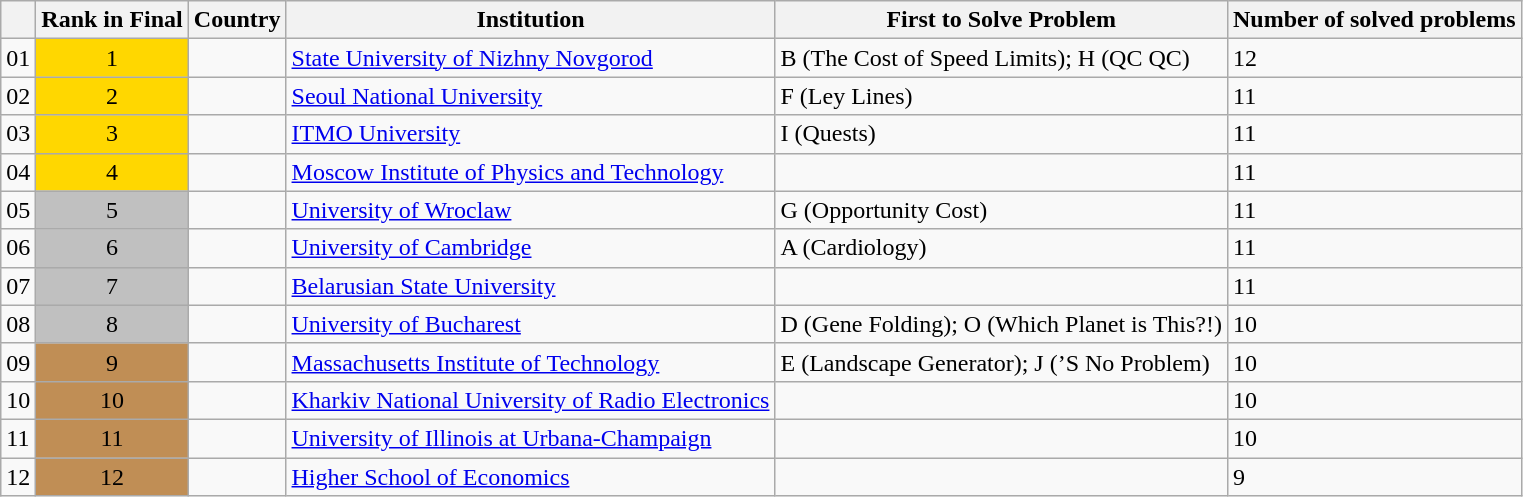<table class="wikitable sortable">
<tr>
<th></th>
<th>Rank in Final</th>
<th>Country</th>
<th>Institution</th>
<th>First to Solve Problem</th>
<th>Number of solved problems</th>
</tr>
<tr>
<td>01</td>
<td style="text-align:center; background:gold;">1</td>
<td></td>
<td><a href='#'>State University of Nizhny Novgorod</a></td>
<td>B (The Cost of Speed Limits); H (QC QC)</td>
<td>12</td>
</tr>
<tr>
<td>02</td>
<td style="text-align:center; background:gold;">2</td>
<td></td>
<td><a href='#'>Seoul National University</a></td>
<td>F (Ley Lines)</td>
<td>11</td>
</tr>
<tr>
<td>03</td>
<td style="text-align:center; background:gold;">3</td>
<td></td>
<td><a href='#'>ITMO University</a></td>
<td>I (Quests)</td>
<td>11</td>
</tr>
<tr>
<td>04</td>
<td style="text-align:center; background:gold;">4</td>
<td></td>
<td><a href='#'>Moscow Institute of Physics and Technology</a></td>
<td></td>
<td>11</td>
</tr>
<tr>
<td>05</td>
<td style="text-align:center; background:silver;">5</td>
<td></td>
<td><a href='#'>University of Wroclaw</a></td>
<td>G (Opportunity Cost)</td>
<td>11</td>
</tr>
<tr>
<td>06</td>
<td style="text-align:center; background:silver;">6</td>
<td></td>
<td><a href='#'>University of Cambridge</a></td>
<td>A (Cardiology)</td>
<td>11</td>
</tr>
<tr>
<td>07</td>
<td style="text-align:center; background:silver;">7</td>
<td></td>
<td><a href='#'>Belarusian State University</a></td>
<td></td>
<td>11</td>
</tr>
<tr>
<td>08</td>
<td style="text-align:center; background:silver;">8</td>
<td></td>
<td><a href='#'>University of Bucharest</a></td>
<td>D (Gene Folding); O (Which Planet is This?!)</td>
<td>10</td>
</tr>
<tr>
<td>09</td>
<td style="text-align:center; background:#c08e55;">9</td>
<td></td>
<td><a href='#'>Massachusetts Institute of Technology</a></td>
<td>E (Landscape Generator); J (’S No Problem)</td>
<td>10</td>
</tr>
<tr>
<td>10</td>
<td style="text-align:center; background:#c08e55;">10</td>
<td></td>
<td><a href='#'>Kharkiv National University of Radio Electronics</a></td>
<td></td>
<td>10</td>
</tr>
<tr>
<td>11</td>
<td style="text-align:center; background:#c08e55;">11</td>
<td></td>
<td><a href='#'>University of Illinois at Urbana-Champaign</a></td>
<td></td>
<td>10</td>
</tr>
<tr>
<td>12</td>
<td style="text-align:center; background:#c08e55;">12</td>
<td></td>
<td><a href='#'>Higher School of Economics</a></td>
<td></td>
<td>9</td>
</tr>
</table>
